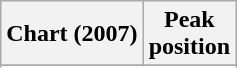<table class="wikitable sortable plainrowheaders" style="text-align:center">
<tr>
<th scope="col">Chart (2007)</th>
<th scope="col">Peak<br>position</th>
</tr>
<tr>
</tr>
<tr>
</tr>
<tr>
</tr>
</table>
